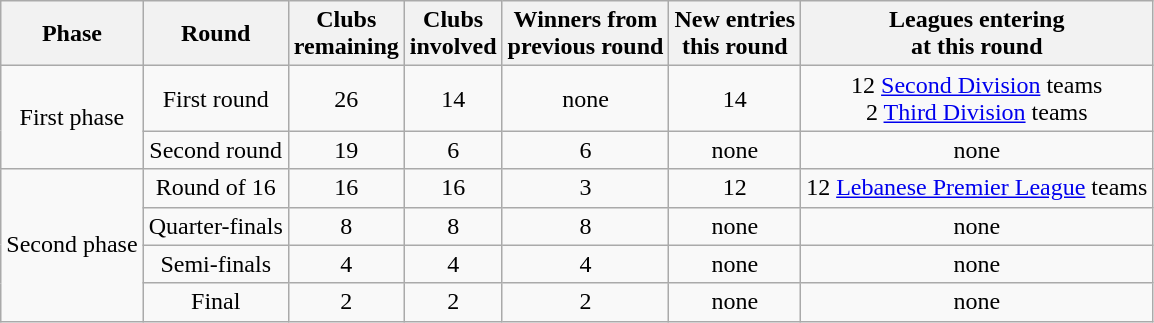<table class="wikitable" style="text-align:center">
<tr>
<th>Phase</th>
<th>Round</th>
<th>Clubs<br>remaining</th>
<th>Clubs<br>involved</th>
<th>Winners from<br>previous round</th>
<th>New entries<br>this round</th>
<th>Leagues entering<br>at this round</th>
</tr>
<tr>
<td rowspan="2">First phase</td>
<td>First round</td>
<td>26</td>
<td>14</td>
<td>none</td>
<td>14</td>
<td>12 <a href='#'>Second Division</a> teams<br>2 <a href='#'>Third Division</a> teams</td>
</tr>
<tr>
<td>Second round</td>
<td>19</td>
<td>6</td>
<td>6</td>
<td>none</td>
<td>none</td>
</tr>
<tr>
<td rowspan="4">Second phase</td>
<td>Round of 16</td>
<td>16</td>
<td>16</td>
<td>3</td>
<td>12</td>
<td>12 <a href='#'>Lebanese Premier League</a> teams</td>
</tr>
<tr>
<td>Quarter-finals</td>
<td>8</td>
<td>8</td>
<td>8</td>
<td>none</td>
<td>none</td>
</tr>
<tr>
<td>Semi-finals</td>
<td>4</td>
<td>4</td>
<td>4</td>
<td>none</td>
<td>none</td>
</tr>
<tr>
<td>Final</td>
<td>2</td>
<td>2</td>
<td>2</td>
<td>none</td>
<td>none</td>
</tr>
</table>
